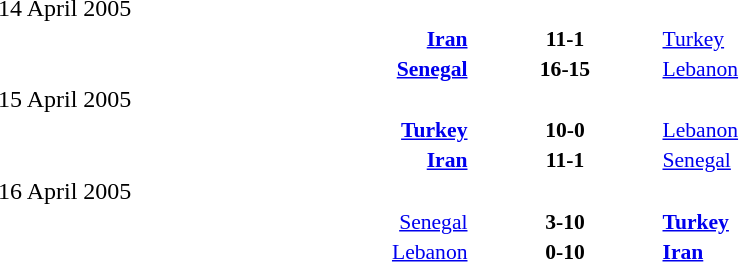<table width=100% cellspacing=1>
<tr>
<th width=25%></th>
<th width=10%></th>
<th></th>
</tr>
<tr>
<td>14 April 2005</td>
</tr>
<tr style=font-size:90%>
<td align=right><strong><a href='#'>Iran</a> </strong></td>
<td align=center><strong>11-1</strong></td>
<td> <a href='#'>Turkey</a></td>
</tr>
<tr style=font-size:90%>
<td align=right><strong><a href='#'>Senegal</a> </strong></td>
<td align=center><strong>16-15</strong></td>
<td> <a href='#'>Lebanon</a></td>
</tr>
<tr>
<td>15 April 2005</td>
</tr>
<tr style=font-size:90%>
<td align=right><strong><a href='#'>Turkey</a> </strong></td>
<td align=center><strong>10-0</strong></td>
<td> <a href='#'>Lebanon</a></td>
</tr>
<tr style=font-size:90%>
<td align=right><strong><a href='#'>Iran</a> </strong></td>
<td align=center><strong>11-1</strong></td>
<td> <a href='#'>Senegal</a></td>
</tr>
<tr>
<td>16 April 2005</td>
</tr>
<tr style=font-size:90%>
<td align=right><a href='#'>Senegal</a> </td>
<td align=center><strong>3-10</strong></td>
<td><strong> <a href='#'>Turkey</a></strong></td>
</tr>
<tr style=font-size:90%>
<td align=right><a href='#'>Lebanon</a> </td>
<td align=center><strong>0-10</strong></td>
<td><strong> <a href='#'>Iran</a></strong></td>
</tr>
</table>
